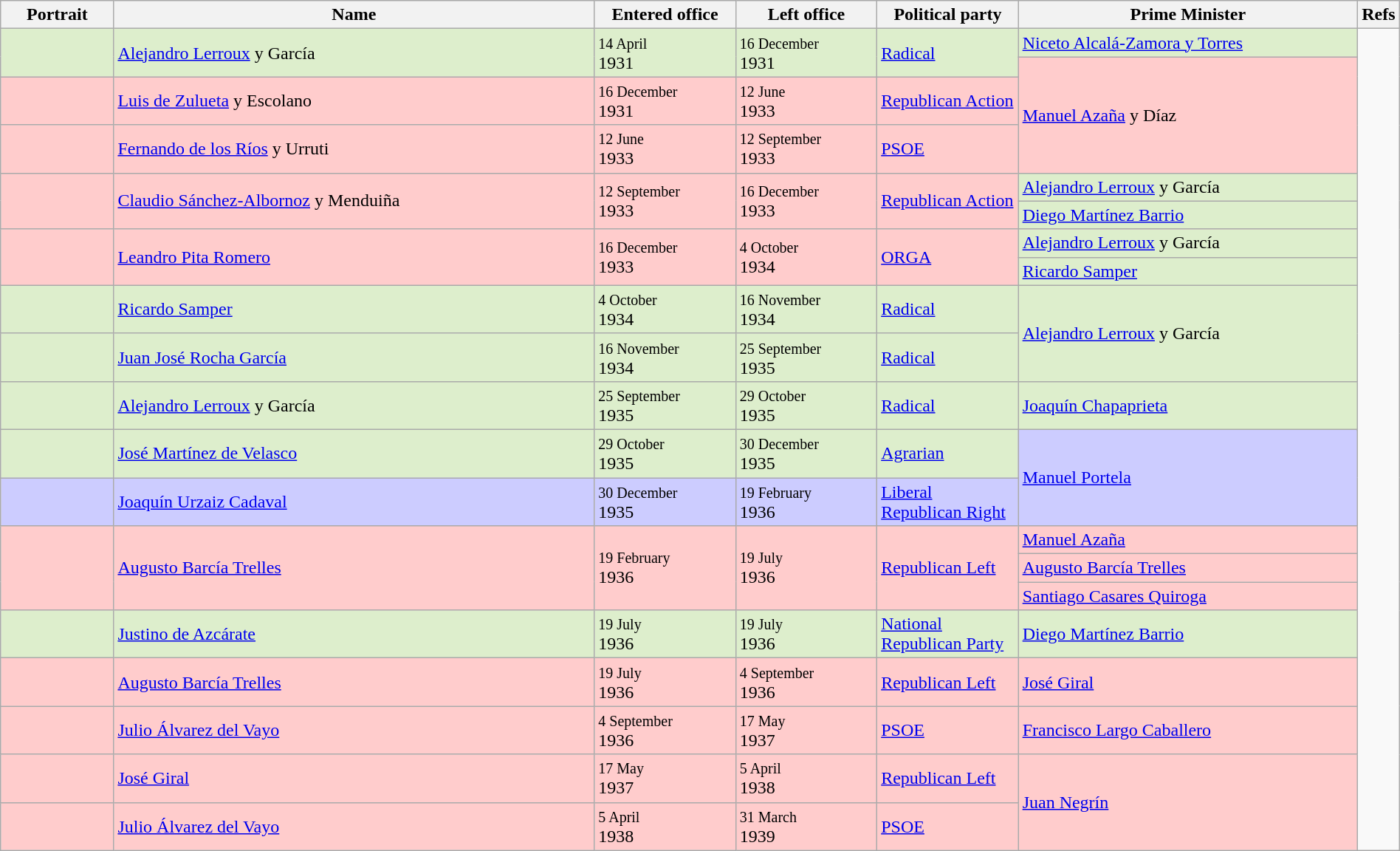<table class="wikitable" style="width:100%;">
<tr>
<th width=8%>Portrait</th>
<th style="width:34%;">Name</th>
<th style="width:10%;">Entered office</th>
<th style="width:10%;">Left office</th>
<th style="width:10%;">Political party</th>
<th style="width:24%;">Prime Minister</th>
<th style="width:1%;">Refs</th>
</tr>
<tr style="background:#dec;">
<td rowspan=2></td>
<td rowspan=2><a href='#'>Alejandro Lerroux</a> y García</td>
<td rowspan=2><small>14 April</small><br>1931</td>
<td rowspan=2><small>16 December</small><br>1931</td>
<td rowspan=2><a href='#'>Radical</a></td>
<td><a href='#'>Niceto Alcalá-Zamora y Torres</a></td>
</tr>
<tr style="height:15px; background:#fcc;">
<td rowspan=3><a href='#'>Manuel Azaña</a> y Díaz</td>
</tr>
<tr style="background:#fcc;">
<td></td>
<td><a href='#'>Luis de Zulueta</a> y Escolano</td>
<td><small>16 December</small><br>1931</td>
<td><small>12 June</small><br>1933</td>
<td><a href='#'>Republican Action</a></td>
</tr>
<tr style="background:#fcc;">
<td></td>
<td><a href='#'>Fernando de los Ríos</a> y Urruti</td>
<td><small>12 June</small><br>1933</td>
<td><small>12 September</small><br>1933</td>
<td><a href='#'>PSOE</a></td>
</tr>
<tr style="background:#fcc;">
<td rowspan=2></td>
<td rowspan=2><a href='#'>Claudio Sánchez-Albornoz</a> y Menduiña</td>
<td rowspan=2><small>12 September</small><br>1933</td>
<td rowspan=2><small>16 December</small><br>1933</td>
<td rowspan=2><a href='#'>Republican Action</a></td>
<td style="background:#dec;"><a href='#'>Alejandro Lerroux</a> y García</td>
</tr>
<tr>
<td style="background:#dec;"><a href='#'>Diego Martínez Barrio</a></td>
</tr>
<tr style="background:#fcc;">
<td rowspan=2></td>
<td rowspan=2><a href='#'>Leandro Pita Romero</a></td>
<td rowspan=2><small>16 December</small><br>1933</td>
<td rowspan=2><small>4 October</small><br>1934</td>
<td rowspan=2><a href='#'>ORGA</a></td>
<td style="background:#dec;"><a href='#'>Alejandro Lerroux</a> y García</td>
</tr>
<tr>
<td style="background:#dec;"><a href='#'>Ricardo Samper</a></td>
</tr>
<tr style="background:#dec;">
<td></td>
<td><a href='#'>Ricardo Samper</a></td>
<td><small>4 October</small><br>1934</td>
<td><small>16 November</small><br>1934</td>
<td><a href='#'>Radical</a></td>
<td rowspan=2><a href='#'>Alejandro Lerroux</a> y García</td>
</tr>
<tr style="background:#dec;">
<td></td>
<td><a href='#'>Juan José Rocha García</a></td>
<td><small>16 November</small><br>1934</td>
<td><small>25 September</small><br>1935</td>
<td><a href='#'>Radical</a></td>
</tr>
<tr style="background:#dec;">
<td></td>
<td><a href='#'>Alejandro Lerroux</a> y García</td>
<td><small>25 September</small><br>1935</td>
<td><small>29 October</small><br>1935</td>
<td><a href='#'>Radical</a></td>
<td rowspan=2><a href='#'>Joaquín Chapaprieta</a></td>
</tr>
<tr style="background:#dec;">
<td rowspan=2></td>
<td rowspan=2><a href='#'>José Martínez de Velasco</a></td>
<td rowspan=2><small>29 October</small><br>1935</td>
<td rowspan=2><small>30 December</small><br>1935</td>
<td rowspan=2><a href='#'>Agrarian</a></td>
</tr>
<tr>
<td rowspan=2 style="background:#CCCCFF"><a href='#'>Manuel Portela</a></td>
</tr>
<tr style="background:#CCCCFF">
<td></td>
<td><a href='#'>Joaquín Urzaiz Cadaval</a></td>
<td><small>30 December</small><br>1935</td>
<td><small>19 February</small><br>1936</td>
<td><a href='#'>Liberal Republican Right</a></td>
</tr>
<tr style="background:#fcc;">
<td rowspan=3></td>
<td rowspan=3><a href='#'>Augusto Barcía Trelles</a></td>
<td rowspan=3><small>19 February</small><br>1936</td>
<td rowspan=3><small>19 July</small><br>1936</td>
<td rowspan=3><a href='#'>Republican Left</a></td>
<td><a href='#'>Manuel Azaña</a></td>
</tr>
<tr style="background:#fcc;">
<td><a href='#'>Augusto Barcía Trelles</a></td>
</tr>
<tr style="background:#fcc;">
<td><a href='#'>Santiago Casares Quiroga</a></td>
</tr>
<tr style="background:#dec;">
<td></td>
<td><a href='#'>Justino de Azcárate</a></td>
<td><small>19 July</small><br>1936</td>
<td><small>19 July</small><br>1936</td>
<td><a href='#'>National Republican Party</a></td>
<td><a href='#'>Diego Martínez Barrio</a></td>
</tr>
<tr style="background:#fcc;">
<td></td>
<td><a href='#'>Augusto Barcía Trelles</a></td>
<td><small>19 July</small><br>1936</td>
<td><small>4 September</small><br>1936</td>
<td><a href='#'>Republican Left</a></td>
<td><a href='#'>José Giral</a></td>
</tr>
<tr style="background:#fcc;">
<td></td>
<td><a href='#'>Julio Álvarez del Vayo</a></td>
<td><small>4 September</small><br>1936</td>
<td><small>17 May</small><br>1937</td>
<td><a href='#'>PSOE</a></td>
<td><a href='#'>Francisco Largo Caballero</a></td>
</tr>
<tr style="background:#fcc;">
<td></td>
<td><a href='#'>José Giral</a></td>
<td><small>17 May</small><br>1937</td>
<td><small>5 April</small><br>1938</td>
<td><a href='#'>Republican Left</a></td>
<td rowspan=2><a href='#'>Juan Negrín</a></td>
</tr>
<tr style="background:#fcc;">
<td></td>
<td><a href='#'>Julio Álvarez del Vayo</a></td>
<td><small>5 April</small><br>1938</td>
<td><small>31 March</small><br>1939</td>
<td><a href='#'>PSOE</a></td>
</tr>
</table>
